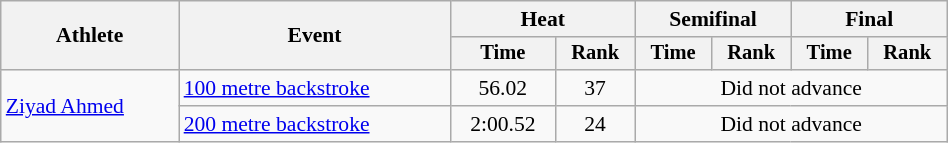<table class="wikitable" style="text-align:center; font-size:90%; width:50%;">
<tr>
<th rowspan="2">Athlete</th>
<th rowspan="2">Event</th>
<th colspan="2">Heat</th>
<th colspan="2">Semifinal</th>
<th colspan="2">Final</th>
</tr>
<tr style="font-size:95%">
<th>Time</th>
<th>Rank</th>
<th>Time</th>
<th>Rank</th>
<th>Time</th>
<th>Rank</th>
</tr>
<tr>
<td align=left rowspan=2><a href='#'>Ziyad Ahmed</a></td>
<td align=left><a href='#'>100 metre backstroke</a></td>
<td>56.02</td>
<td>37</td>
<td colspan=4>Did not advance</td>
</tr>
<tr>
<td align=left><a href='#'>200 metre backstroke</a></td>
<td>2:00.52</td>
<td>24</td>
<td colspan=4>Did not advance</td>
</tr>
</table>
